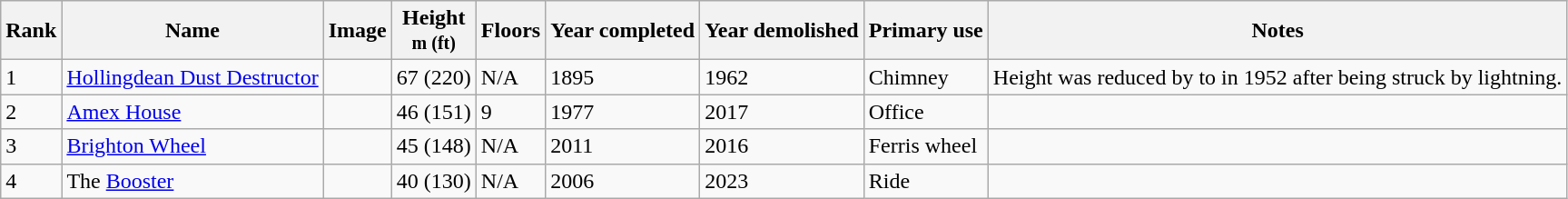<table class="wikitable sortable">
<tr>
<th>Rank</th>
<th>Name</th>
<th>Image</th>
<th>Height<br><small>m (ft)</small></th>
<th>Floors</th>
<th>Year completed</th>
<th>Year demolished</th>
<th>Primary use</th>
<th>Notes</th>
</tr>
<tr>
<td>1</td>
<td><a href='#'>Hollingdean Dust Destructor</a></td>
<td></td>
<td>67 (220)</td>
<td>N/A</td>
<td>1895</td>
<td>1962</td>
<td>Chimney</td>
<td>Height was reduced by  to  in 1952 after being struck by lightning.</td>
</tr>
<tr>
<td>2</td>
<td><a href='#'>Amex House</a></td>
<td></td>
<td>46 (151)</td>
<td>9</td>
<td>1977</td>
<td>2017</td>
<td>Office</td>
<td></td>
</tr>
<tr>
<td>3</td>
<td><a href='#'>Brighton Wheel</a></td>
<td></td>
<td>45 (148)</td>
<td>N/A</td>
<td>2011</td>
<td>2016</td>
<td>Ferris wheel</td>
<td></td>
</tr>
<tr>
<td>4</td>
<td>The <a href='#'>Booster</a></td>
<td></td>
<td>40 (130)</td>
<td>N/A</td>
<td>2006</td>
<td>2023</td>
<td>Ride</td>
<td></td>
</tr>
</table>
